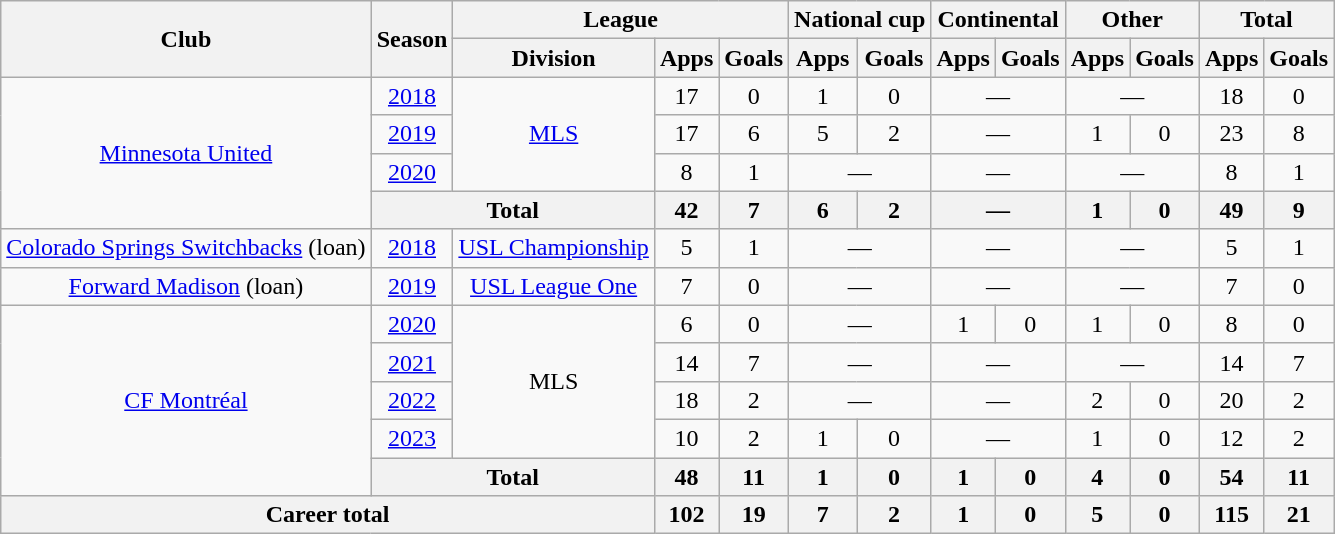<table class="wikitable" style="text-align:center">
<tr>
<th rowspan="2">Club</th>
<th rowspan="2">Season</th>
<th colspan="3">League</th>
<th colspan="2">National cup</th>
<th colspan="2">Continental</th>
<th colspan="2">Other</th>
<th colspan="2">Total</th>
</tr>
<tr>
<th>Division</th>
<th>Apps</th>
<th>Goals</th>
<th>Apps</th>
<th>Goals</th>
<th>Apps</th>
<th>Goals</th>
<th>Apps</th>
<th>Goals</th>
<th>Apps</th>
<th>Goals</th>
</tr>
<tr>
<td rowspan=4><a href='#'>Minnesota United</a></td>
<td><a href='#'>2018</a></td>
<td rowspan=3><a href='#'>MLS</a></td>
<td>17</td>
<td>0</td>
<td>1</td>
<td>0</td>
<td colspan="2">—</td>
<td colspan="2">—</td>
<td>18</td>
<td>0</td>
</tr>
<tr>
<td><a href='#'>2019</a></td>
<td>17</td>
<td>6</td>
<td>5</td>
<td>2</td>
<td colspan="2">—</td>
<td>1</td>
<td>0</td>
<td>23</td>
<td>8</td>
</tr>
<tr>
<td><a href='#'>2020</a></td>
<td>8</td>
<td>1</td>
<td colspan="2">—</td>
<td colspan="2">—</td>
<td colspan="2">—</td>
<td>8</td>
<td>1</td>
</tr>
<tr>
<th colspan=2>Total</th>
<th>42</th>
<th>7</th>
<th>6</th>
<th>2</th>
<th colspan="2">—</th>
<th>1</th>
<th>0</th>
<th>49</th>
<th>9</th>
</tr>
<tr>
<td><a href='#'>Colorado Springs Switchbacks</a> (loan)</td>
<td><a href='#'>2018</a></td>
<td><a href='#'>USL Championship</a></td>
<td>5</td>
<td>1</td>
<td colspan="2">—</td>
<td colspan="2">—</td>
<td colspan="2">—</td>
<td>5</td>
<td>1</td>
</tr>
<tr>
<td><a href='#'>Forward Madison</a> (loan)</td>
<td><a href='#'>2019</a></td>
<td><a href='#'>USL League One</a></td>
<td>7</td>
<td>0</td>
<td colspan="2">—</td>
<td colspan="2">—</td>
<td colspan="2">—</td>
<td>7</td>
<td>0</td>
</tr>
<tr>
<td rowspan=5><a href='#'>CF Montréal</a></td>
<td><a href='#'>2020</a></td>
<td rowspan=4>MLS</td>
<td>6</td>
<td>0</td>
<td colspan="2">—</td>
<td>1</td>
<td>0</td>
<td>1</td>
<td>0</td>
<td>8</td>
<td>0</td>
</tr>
<tr>
<td><a href='#'>2021</a></td>
<td>14</td>
<td>7</td>
<td colspan="2">—</td>
<td colspan="2">—</td>
<td colspan="2">—</td>
<td>14</td>
<td>7</td>
</tr>
<tr>
<td><a href='#'>2022</a></td>
<td>18</td>
<td>2</td>
<td colspan="2">—</td>
<td colspan="2">—</td>
<td>2</td>
<td>0</td>
<td>20</td>
<td>2</td>
</tr>
<tr>
<td><a href='#'>2023</a></td>
<td>10</td>
<td>2</td>
<td>1</td>
<td>0</td>
<td colspan="2">—</td>
<td>1</td>
<td>0</td>
<td>12</td>
<td>2</td>
</tr>
<tr>
<th colspan=2>Total</th>
<th>48</th>
<th>11</th>
<th>1</th>
<th>0</th>
<th>1</th>
<th>0</th>
<th>4</th>
<th>0</th>
<th>54</th>
<th>11</th>
</tr>
<tr>
<th colspan=3>Career total</th>
<th>102</th>
<th>19</th>
<th>7</th>
<th>2</th>
<th>1</th>
<th>0</th>
<th>5</th>
<th>0</th>
<th>115</th>
<th>21</th>
</tr>
</table>
